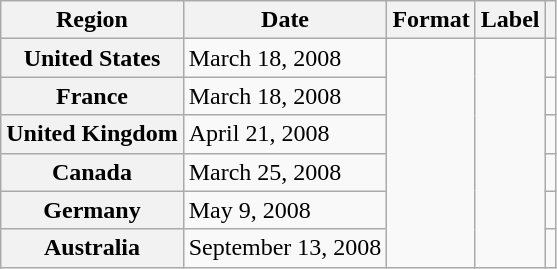<table class="wikitable plainrowheaders">
<tr>
<th scope="col">Region</th>
<th scope="col">Date</th>
<th scope="col">Format</th>
<th scope="col">Label</th>
<th scope="col"></th>
</tr>
<tr>
<th scope="row">United States</th>
<td>March 18, 2008</td>
<td rowspan="6"></td>
<td rowspan="6"></td>
<td align="center"></td>
</tr>
<tr>
<th scope="row">France</th>
<td>March 18, 2008</td>
<td align="center"></td>
</tr>
<tr>
<th scope="row">United Kingdom</th>
<td>April 21, 2008</td>
<td align="center"></td>
</tr>
<tr>
<th scope="row">Canada</th>
<td>March 25, 2008</td>
<td align="center"></td>
</tr>
<tr>
<th scope="row">Germany</th>
<td>May 9, 2008</td>
<td align="center"></td>
</tr>
<tr>
<th scope="row">Australia</th>
<td>September 13, 2008</td>
<td align="center"></td>
</tr>
</table>
